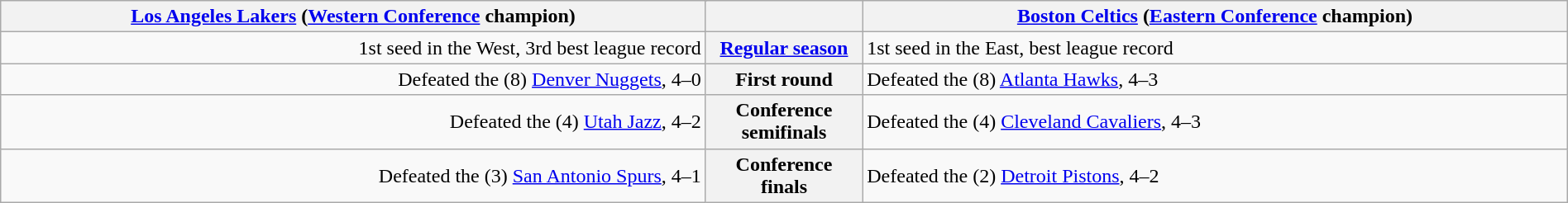<table style="width:100%;" class="wikitable">
<tr valign=top>
<th colspan="2" style="width:45%;"><a href='#'>Los Angeles Lakers</a> (<a href='#'>Western Conference</a> champion)</th>
<th></th>
<th colspan="2" style="width:45%;"><a href='#'>Boston Celtics</a> (<a href='#'>Eastern Conference</a> champion)</th>
</tr>
<tr>
<td align=right>1st seed in the West, 3rd best league record</td>
<th colspan=2><a href='#'>Regular season</a></th>
<td>1st seed in the East, best league record</td>
</tr>
<tr>
<td align=right>Defeated the (8) <a href='#'>Denver Nuggets</a>, 4–0</td>
<th colspan=2>First round</th>
<td>Defeated the (8) <a href='#'>Atlanta Hawks</a>, 4–3</td>
</tr>
<tr>
<td align=right>Defeated the (4) <a href='#'>Utah Jazz</a>, 4–2</td>
<th colspan=2>Conference semifinals</th>
<td>Defeated the (4) <a href='#'>Cleveland Cavaliers</a>, 4–3</td>
</tr>
<tr>
<td align=right>Defeated the (3) <a href='#'>San Antonio Spurs</a>, 4–1</td>
<th colspan=2>Conference finals</th>
<td>Defeated the (2) <a href='#'>Detroit Pistons</a>, 4–2</td>
</tr>
</table>
